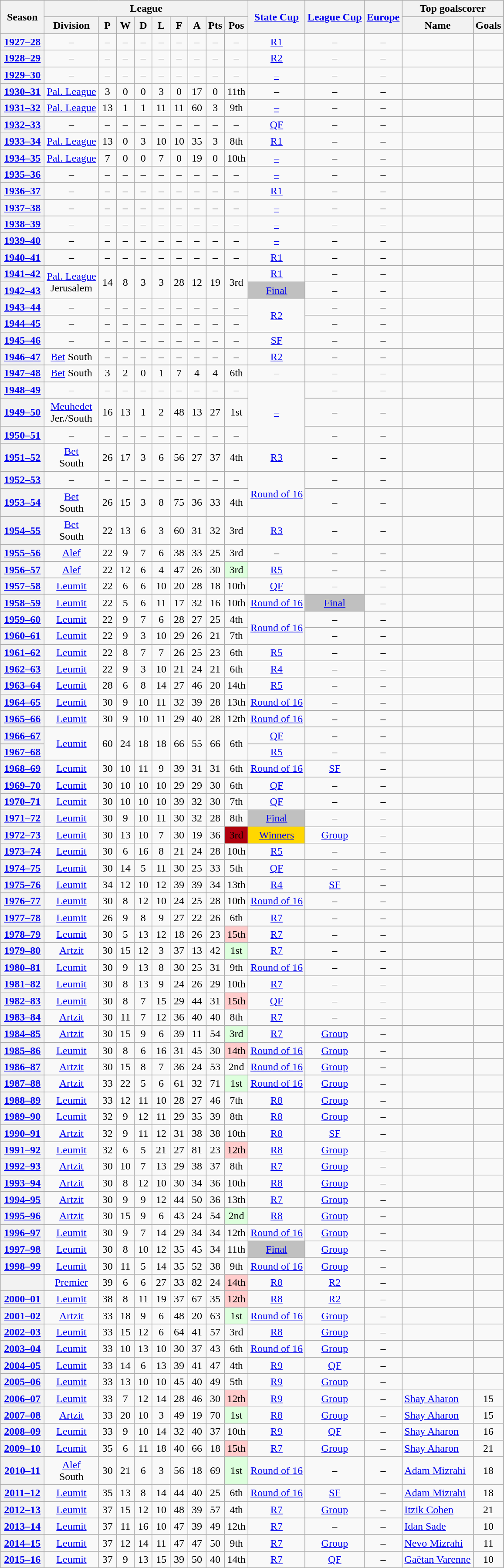<table class="wikitable" style="text-align: center">
<tr>
<th rowspan="2" width="60">Season</th>
<th colspan="9">League</th>
<th rowspan="2"><a href='#'>State Cup</a></th>
<th rowspan="2"><a href='#'>League Cup</a></th>
<th rowspan="2"><a href='#'>Europe</a></th>
<th colspan="2">Top goalscorer</th>
</tr>
<tr>
<th>Division</th>
<th width="20">P</th>
<th width="20">W</th>
<th width="20">D</th>
<th width="20">L</th>
<th width="20">F</th>
<th width="20">A</th>
<th width="20">Pts</th>
<th>Pos</th>
<th>Name</th>
<th>Goals</th>
</tr>
<tr>
<th><a href='#'>1927–28</a></th>
<td>–</td>
<td>–</td>
<td>–</td>
<td>–</td>
<td>–</td>
<td>–</td>
<td>–</td>
<td>–</td>
<td>–</td>
<td><a href='#'>R1</a></td>
<td>–</td>
<td>–</td>
<td></td>
<td></td>
</tr>
<tr>
<th><a href='#'>1928–29</a></th>
<td>–</td>
<td>–</td>
<td>–</td>
<td>–</td>
<td>–</td>
<td>–</td>
<td>–</td>
<td>–</td>
<td>–</td>
<td><a href='#'>R2</a></td>
<td>–</td>
<td>–</td>
<td></td>
<td></td>
</tr>
<tr>
<th><a href='#'>1929–30</a></th>
<td>–</td>
<td>–</td>
<td>–</td>
<td>–</td>
<td>–</td>
<td>–</td>
<td>–</td>
<td>–</td>
<td>–</td>
<td><a href='#'>–</a></td>
<td>–</td>
<td>–</td>
<td></td>
<td></td>
</tr>
<tr>
<th><a href='#'>1930–31</a></th>
<td><a href='#'>Pal. League</a><br></td>
<td>3</td>
<td>0</td>
<td>0</td>
<td>3</td>
<td>0</td>
<td>17</td>
<td>0</td>
<td>11th</td>
<td>–</td>
<td>–</td>
<td>–</td>
<td></td>
<td></td>
</tr>
<tr>
<th><a href='#'>1931–32</a></th>
<td><a href='#'>Pal. League</a></td>
<td>13</td>
<td>1</td>
<td>1</td>
<td>11</td>
<td>11</td>
<td>60</td>
<td>3</td>
<td>9th</td>
<td><a href='#'>–</a></td>
<td>–</td>
<td>–</td>
<td></td>
<td></td>
</tr>
<tr>
<th><a href='#'>1932–33</a></th>
<td>–</td>
<td>–</td>
<td>–</td>
<td>–</td>
<td>–</td>
<td>–</td>
<td>–</td>
<td>–</td>
<td>–</td>
<td><a href='#'>QF</a></td>
<td>–</td>
<td>–</td>
<td></td>
<td></td>
</tr>
<tr>
<th><a href='#'>1933–34</a></th>
<td><a href='#'>Pal. League</a></td>
<td>13</td>
<td>0</td>
<td>3</td>
<td>10</td>
<td>10</td>
<td>35</td>
<td>3</td>
<td>8th</td>
<td><a href='#'>R1</a></td>
<td>–</td>
<td>–</td>
<td></td>
<td></td>
</tr>
<tr>
<th><a href='#'>1934–35</a></th>
<td><a href='#'>Pal. League</a> <br></td>
<td>7</td>
<td>0</td>
<td>0</td>
<td>7</td>
<td>0</td>
<td>19</td>
<td>0</td>
<td>10th</td>
<td><a href='#'>–</a></td>
<td>–</td>
<td>–</td>
<td></td>
<td></td>
</tr>
<tr>
<th><a href='#'>1935–36</a></th>
<td>–</td>
<td>–</td>
<td>–</td>
<td>–</td>
<td>–</td>
<td>–</td>
<td>–</td>
<td>–</td>
<td>–</td>
<td><a href='#'>–</a> </td>
<td>–</td>
<td>–</td>
<td></td>
<td></td>
</tr>
<tr>
<th><a href='#'>1936–37</a></th>
<td>–</td>
<td>–</td>
<td>–</td>
<td>–</td>
<td>–</td>
<td>–</td>
<td>–</td>
<td>–</td>
<td>–</td>
<td><a href='#'>R1</a></td>
<td>–</td>
<td>–</td>
<td></td>
<td></td>
</tr>
<tr>
<th><a href='#'>1937–38</a></th>
<td>–</td>
<td>–</td>
<td>–</td>
<td>–</td>
<td>–</td>
<td>–</td>
<td>–</td>
<td>–</td>
<td>–</td>
<td><a href='#'>–</a></td>
<td>–</td>
<td>–</td>
<td></td>
<td></td>
</tr>
<tr>
<th><a href='#'>1938–39</a></th>
<td>–</td>
<td>–</td>
<td>–</td>
<td>–</td>
<td>–</td>
<td>–</td>
<td>–</td>
<td>–</td>
<td>–</td>
<td><a href='#'>–</a></td>
<td>–</td>
<td>–</td>
<td></td>
<td></td>
</tr>
<tr>
<th><a href='#'>1939–40</a></th>
<td>–</td>
<td>–</td>
<td>–</td>
<td>–</td>
<td>–</td>
<td>–</td>
<td>–</td>
<td>–</td>
<td>–</td>
<td><a href='#'>–</a></td>
<td>–</td>
<td>–</td>
<td></td>
<td></td>
</tr>
<tr>
<th><a href='#'>1940–41</a></th>
<td>–</td>
<td>–</td>
<td>–</td>
<td>–</td>
<td>–</td>
<td>–</td>
<td>–</td>
<td>–</td>
<td>–</td>
<td><a href='#'>R1</a></td>
<td>–</td>
<td>–</td>
<td></td>
<td></td>
</tr>
<tr>
<th><a href='#'>1941–42</a></th>
<td rowspan=2><a href='#'>Pal. League</a> <br>Jerusalem<br></td>
<td rowspan=2>14</td>
<td rowspan=2>8</td>
<td rowspan=2>3</td>
<td rowspan=2>3</td>
<td rowspan=2>28</td>
<td rowspan=2>12</td>
<td rowspan=2>19</td>
<td rowspan=2>3rd</td>
<td><a href='#'>R1</a></td>
<td>–</td>
<td>–</td>
<td></td>
<td></td>
</tr>
<tr>
<th><a href='#'>1942–43</a></th>
<td bgcolor=silver><a href='#'>Final</a></td>
<td>–</td>
<td>–</td>
<td></td>
<td></td>
</tr>
<tr>
<th><a href='#'>1943–44</a></th>
<td>–</td>
<td>–</td>
<td>–</td>
<td>–</td>
<td>–</td>
<td>–</td>
<td>–</td>
<td>–</td>
<td>–</td>
<td rowspan=2><a href='#'>R2</a> </td>
<td>–</td>
<td>–</td>
<td></td>
<td></td>
</tr>
<tr>
<th><a href='#'>1944–45</a></th>
<td>–</td>
<td>–</td>
<td>–</td>
<td>–</td>
<td>–</td>
<td>–</td>
<td>–</td>
<td>–</td>
<td>–</td>
<td>–</td>
<td>–</td>
<td></td>
<td></td>
</tr>
<tr>
<th><a href='#'>1945–46</a></th>
<td>–</td>
<td>–</td>
<td>–</td>
<td>–</td>
<td>–</td>
<td>–</td>
<td>–</td>
<td>–</td>
<td>–</td>
<td><a href='#'>SF</a></td>
<td>–</td>
<td>–</td>
<td></td>
<td></td>
</tr>
<tr>
<th><a href='#'>1946–47</a></th>
<td><a href='#'>Bet</a> South</td>
<td>–</td>
<td>–</td>
<td>–</td>
<td>–</td>
<td>–</td>
<td>–</td>
<td>–</td>
<td>–</td>
<td><a href='#'>R2</a></td>
<td>–</td>
<td>–</td>
<td></td>
<td></td>
</tr>
<tr>
<th><a href='#'>1947–48</a></th>
<td><a href='#'>Bet</a> South<br></td>
<td>3</td>
<td>2</td>
<td>0</td>
<td>1</td>
<td>7</td>
<td>4</td>
<td>4</td>
<td>6th</td>
<td>–</td>
<td>–</td>
<td>–</td>
<td></td>
<td></td>
</tr>
<tr>
<th><a href='#'>1948–49</a></th>
<td>–</td>
<td>–</td>
<td>–</td>
<td>–</td>
<td>–</td>
<td>–</td>
<td>–</td>
<td>–</td>
<td>–</td>
<td rowspan=3><a href='#'>–</a> </td>
<td>–</td>
<td>–</td>
<td></td>
<td></td>
</tr>
<tr>
<th><a href='#'>1949–50</a></th>
<td><a href='#'>Meuhedet</a><br>Jer./South</td>
<td>16</td>
<td>13</td>
<td>1</td>
<td>2</td>
<td>48</td>
<td>13</td>
<td>27</td>
<td>1st</td>
<td>–</td>
<td>–</td>
<td></td>
<td></td>
</tr>
<tr>
<th><a href='#'>1950–51</a></th>
<td>–</td>
<td>–</td>
<td>–</td>
<td>–</td>
<td>–</td>
<td>–</td>
<td>–</td>
<td>–</td>
<td>–</td>
<td>–</td>
<td>–</td>
<td></td>
<td></td>
</tr>
<tr>
<th><a href='#'>1951–52</a></th>
<td><a href='#'>Bet</a><br>South</td>
<td>26</td>
<td>17</td>
<td>3</td>
<td>6</td>
<td>56</td>
<td>27</td>
<td>37</td>
<td>4th</td>
<td><a href='#'>R3</a></td>
<td>–</td>
<td>–</td>
<td></td>
<td></td>
</tr>
<tr>
<th><a href='#'>1952–53</a></th>
<td>–</td>
<td>–</td>
<td>–</td>
<td>–</td>
<td>–</td>
<td>–</td>
<td>–</td>
<td>–</td>
<td>–</td>
<td rowspan=2><a href='#'>Round of 16</a></td>
<td>–</td>
<td>–</td>
<td></td>
<td></td>
</tr>
<tr>
<th><a href='#'>1953–54</a></th>
<td><a href='#'>Bet</a><br>South</td>
<td>26</td>
<td>15</td>
<td>3</td>
<td>8</td>
<td>75</td>
<td>36</td>
<td>33</td>
<td>4th</td>
<td>–</td>
<td>–</td>
<td></td>
<td></td>
</tr>
<tr>
<th><a href='#'>1954–55</a></th>
<td><a href='#'>Bet</a><br>South</td>
<td>22</td>
<td>13</td>
<td>6</td>
<td>3</td>
<td>60</td>
<td>31</td>
<td>32</td>
<td>3rd</td>
<td><a href='#'>R3</a></td>
<td>–</td>
<td>–</td>
<td></td>
<td></td>
</tr>
<tr>
<th><a href='#'>1955–56</a></th>
<td><a href='#'>Alef</a></td>
<td>22</td>
<td>9</td>
<td>7</td>
<td>6</td>
<td>38</td>
<td>33</td>
<td>25</td>
<td>3rd</td>
<td>–</td>
<td>–</td>
<td>–</td>
<td></td>
<td></td>
</tr>
<tr>
<th><a href='#'>1956–57</a></th>
<td><a href='#'>Alef</a></td>
<td>22</td>
<td>12</td>
<td>6</td>
<td>4</td>
<td>47</td>
<td>26</td>
<td>30</td>
<td bgcolor=#ddffdd>3rd</td>
<td><a href='#'>R5</a></td>
<td>–</td>
<td>–</td>
<td></td>
<td></td>
</tr>
<tr>
<th><a href='#'>1957–58</a></th>
<td><a href='#'>Leumit</a></td>
<td>22</td>
<td>6</td>
<td>6</td>
<td>10</td>
<td>20</td>
<td>28</td>
<td>18</td>
<td>10th</td>
<td><a href='#'>QF</a></td>
<td>–</td>
<td>–</td>
<td></td>
<td></td>
</tr>
<tr>
<th><a href='#'>1958–59</a></th>
<td><a href='#'>Leumit</a></td>
<td>22</td>
<td>5</td>
<td>6</td>
<td>11</td>
<td>17</td>
<td>32</td>
<td>16</td>
<td>10th</td>
<td><a href='#'>Round of 16</a></td>
<td bgcolor=silver><a href='#'>Final</a></td>
<td>–</td>
<td></td>
<td></td>
</tr>
<tr>
<th><a href='#'>1959–60</a></th>
<td><a href='#'>Leumit</a></td>
<td>22</td>
<td>9</td>
<td>7</td>
<td>6</td>
<td>28</td>
<td>27</td>
<td>25</td>
<td>4th</td>
<td rowspan=2><a href='#'>Round of 16</a></td>
<td>–</td>
<td>–</td>
<td></td>
<td></td>
</tr>
<tr>
<th><a href='#'>1960–61</a></th>
<td><a href='#'>Leumit</a></td>
<td>22</td>
<td>9</td>
<td>3</td>
<td>10</td>
<td>29</td>
<td>26</td>
<td>21</td>
<td>7th</td>
<td>–</td>
<td>–</td>
<td></td>
<td></td>
</tr>
<tr>
<th><a href='#'>1961–62</a></th>
<td><a href='#'>Leumit</a></td>
<td>22</td>
<td>8</td>
<td>7</td>
<td>7</td>
<td>26</td>
<td>25</td>
<td>23</td>
<td>6th</td>
<td><a href='#'>R5</a></td>
<td>–</td>
<td>–</td>
<td></td>
<td></td>
</tr>
<tr>
<th><a href='#'>1962–63</a></th>
<td><a href='#'>Leumit</a></td>
<td>22</td>
<td>9</td>
<td>3</td>
<td>10</td>
<td>21</td>
<td>24</td>
<td>21</td>
<td>6th</td>
<td><a href='#'>R4</a></td>
<td>–</td>
<td>–</td>
<td></td>
<td></td>
</tr>
<tr>
<th><a href='#'>1963–64</a></th>
<td><a href='#'>Leumit</a></td>
<td>28</td>
<td>6</td>
<td>8</td>
<td>14</td>
<td>27</td>
<td>46</td>
<td>20</td>
<td>14th</td>
<td><a href='#'>R5</a></td>
<td>–</td>
<td>–</td>
<td></td>
<td></td>
</tr>
<tr>
<th><a href='#'>1964–65</a></th>
<td><a href='#'>Leumit</a></td>
<td>30</td>
<td>9</td>
<td>10</td>
<td>11</td>
<td>32</td>
<td>39</td>
<td>28</td>
<td>13th</td>
<td><a href='#'>Round of 16</a></td>
<td>–</td>
<td>–</td>
<td></td>
<td></td>
</tr>
<tr>
<th><a href='#'>1965–66</a></th>
<td><a href='#'>Leumit</a></td>
<td>30</td>
<td>9</td>
<td>10</td>
<td>11</td>
<td>29</td>
<td>40</td>
<td>28</td>
<td>12th</td>
<td><a href='#'>Round of 16</a></td>
<td>–</td>
<td>–</td>
<td></td>
<td></td>
</tr>
<tr>
<th><a href='#'>1966–67</a></th>
<td rowspan=2><a href='#'>Leumit</a></td>
<td rowspan=2>60</td>
<td rowspan=2>24</td>
<td rowspan=2>18</td>
<td rowspan=2>18</td>
<td rowspan=2>66</td>
<td rowspan=2>55</td>
<td rowspan=2>66</td>
<td rowspan=2>6th</td>
<td><a href='#'>QF</a></td>
<td>–</td>
<td>–</td>
<td></td>
<td></td>
</tr>
<tr>
<th><a href='#'>1967–68</a></th>
<td><a href='#'>R5</a></td>
<td>–</td>
<td>–</td>
<td></td>
<td></td>
</tr>
<tr>
<th><a href='#'>1968–69</a></th>
<td><a href='#'>Leumit</a></td>
<td>30</td>
<td>10</td>
<td>11</td>
<td>9</td>
<td>39</td>
<td>31</td>
<td>31</td>
<td>6th</td>
<td><a href='#'>Round of 16</a></td>
<td><a href='#'>SF</a></td>
<td>–</td>
<td></td>
<td></td>
</tr>
<tr>
<th><a href='#'>1969–70</a></th>
<td><a href='#'>Leumit</a></td>
<td>30</td>
<td>10</td>
<td>10</td>
<td>10</td>
<td>29</td>
<td>29</td>
<td>30</td>
<td>6th</td>
<td><a href='#'>QF</a></td>
<td>–</td>
<td>–</td>
<td></td>
<td></td>
</tr>
<tr>
<th><a href='#'>1970–71</a></th>
<td><a href='#'>Leumit</a></td>
<td>30</td>
<td>10</td>
<td>10</td>
<td>10</td>
<td>39</td>
<td>32</td>
<td>30</td>
<td>7th</td>
<td><a href='#'>QF</a></td>
<td>–</td>
<td>–</td>
<td></td>
<td></td>
</tr>
<tr>
<th><a href='#'>1971–72</a></th>
<td><a href='#'>Leumit</a></td>
<td>30</td>
<td>9</td>
<td>10</td>
<td>11</td>
<td>30</td>
<td>32</td>
<td>28</td>
<td>8th</td>
<td bgcolor=silver><a href='#'>Final</a></td>
<td>–</td>
<td>–</td>
<td></td>
<td></td>
</tr>
<tr>
<th><a href='#'>1972–73</a></th>
<td><a href='#'>Leumit</a></td>
<td>30</td>
<td>13</td>
<td>10</td>
<td>7</td>
<td>30</td>
<td>19</td>
<td>36</td>
<td bgcolor=bronze>3rd</td>
<td bgcolor=gold><a href='#'>Winners</a></td>
<td><a href='#'>Group</a></td>
<td>–</td>
<td></td>
<td></td>
</tr>
<tr>
<th><a href='#'>1973–74</a></th>
<td><a href='#'>Leumit</a></td>
<td>30</td>
<td>6</td>
<td>16</td>
<td>8</td>
<td>21</td>
<td>24</td>
<td>28</td>
<td>10th</td>
<td><a href='#'>R5</a></td>
<td>–</td>
<td>–</td>
<td></td>
<td></td>
</tr>
<tr>
<th><a href='#'>1974–75</a></th>
<td><a href='#'>Leumit</a></td>
<td>30</td>
<td>14</td>
<td>5</td>
<td>11</td>
<td>30</td>
<td>25</td>
<td>33</td>
<td>5th</td>
<td><a href='#'>QF</a></td>
<td>–</td>
<td>–</td>
<td></td>
<td></td>
</tr>
<tr>
<th><a href='#'>1975–76</a></th>
<td><a href='#'>Leumit</a></td>
<td>34</td>
<td>12</td>
<td>10</td>
<td>12</td>
<td>39</td>
<td>39</td>
<td>34</td>
<td>13th</td>
<td><a href='#'>R4</a></td>
<td><a href='#'>SF</a></td>
<td>–</td>
<td></td>
<td></td>
</tr>
<tr>
<th><a href='#'>1976–77</a></th>
<td><a href='#'>Leumit</a></td>
<td>30</td>
<td>8</td>
<td>12</td>
<td>10</td>
<td>24</td>
<td>25</td>
<td>28</td>
<td>10th</td>
<td><a href='#'>Round of 16</a></td>
<td>–</td>
<td>–</td>
<td></td>
<td></td>
</tr>
<tr>
<th><a href='#'>1977–78</a></th>
<td><a href='#'>Leumit</a></td>
<td>26</td>
<td>9</td>
<td>8</td>
<td>9</td>
<td>27</td>
<td>22</td>
<td>26</td>
<td>6th</td>
<td><a href='#'>R7</a></td>
<td>–</td>
<td>–</td>
<td></td>
<td></td>
</tr>
<tr>
<th><a href='#'>1978–79</a></th>
<td><a href='#'>Leumit</a></td>
<td>30</td>
<td>5</td>
<td>13</td>
<td>12</td>
<td>18</td>
<td>26</td>
<td>23</td>
<td bgcolor=#ffcccc>15th</td>
<td><a href='#'>R7</a></td>
<td>–</td>
<td>–</td>
<td></td>
<td></td>
</tr>
<tr>
<th><a href='#'>1979–80</a></th>
<td><a href='#'>Artzit</a></td>
<td>30</td>
<td>15</td>
<td>12</td>
<td>3</td>
<td>37</td>
<td>13</td>
<td>42</td>
<td bgcolor=#ddffdd>1st</td>
<td><a href='#'>R7</a></td>
<td>–</td>
<td>–</td>
<td></td>
<td></td>
</tr>
<tr>
<th><a href='#'>1980–81</a></th>
<td><a href='#'>Leumit</a></td>
<td>30</td>
<td>9</td>
<td>13</td>
<td>8</td>
<td>30</td>
<td>25</td>
<td>31</td>
<td>9th</td>
<td><a href='#'>Round of 16</a></td>
<td>–</td>
<td>–</td>
<td></td>
<td></td>
</tr>
<tr>
<th><a href='#'>1981–82</a></th>
<td><a href='#'>Leumit</a></td>
<td>30</td>
<td>8</td>
<td>13</td>
<td>9</td>
<td>24</td>
<td>26</td>
<td>29</td>
<td>10th</td>
<td><a href='#'>R7</a></td>
<td>–</td>
<td>–</td>
<td></td>
<td></td>
</tr>
<tr>
<th><a href='#'>1982–83</a></th>
<td><a href='#'>Leumit</a></td>
<td>30</td>
<td>8</td>
<td>7</td>
<td>15</td>
<td>29</td>
<td>44</td>
<td>31</td>
<td bgcolor=#ffcccc>15th</td>
<td><a href='#'>QF</a></td>
<td>–</td>
<td>–</td>
<td></td>
<td></td>
</tr>
<tr>
<th><a href='#'>1983–84</a></th>
<td><a href='#'>Artzit</a></td>
<td>30</td>
<td>11</td>
<td>7</td>
<td>12</td>
<td>36</td>
<td>40</td>
<td>40</td>
<td>8th</td>
<td><a href='#'>R7</a></td>
<td>–</td>
<td>–</td>
<td></td>
<td></td>
</tr>
<tr>
<th><a href='#'>1984–85</a></th>
<td><a href='#'>Artzit</a></td>
<td>30</td>
<td>15</td>
<td>9</td>
<td>6</td>
<td>39</td>
<td>11</td>
<td>54</td>
<td bgcolor=#ddffdd>3rd</td>
<td><a href='#'>R7</a></td>
<td><a href='#'>Group</a></td>
<td>–</td>
<td></td>
<td></td>
</tr>
<tr>
<th><a href='#'>1985–86</a></th>
<td><a href='#'>Leumit</a></td>
<td>30</td>
<td>8</td>
<td>6</td>
<td>16</td>
<td>31</td>
<td>45</td>
<td>30</td>
<td bgcolor=#ffcccc>14th</td>
<td><a href='#'>Round of 16</a></td>
<td><a href='#'>Group</a></td>
<td>–</td>
<td></td>
<td></td>
</tr>
<tr>
<th><a href='#'>1986–87</a></th>
<td><a href='#'>Artzit</a></td>
<td>30</td>
<td>15</td>
<td>8</td>
<td>7</td>
<td>36</td>
<td>24</td>
<td>53</td>
<td>2nd</td>
<td><a href='#'>Round of 16</a></td>
<td><a href='#'>Group</a></td>
<td>–</td>
<td></td>
<td></td>
</tr>
<tr>
<th><a href='#'>1987–88</a></th>
<td><a href='#'>Artzit</a></td>
<td>33</td>
<td>22</td>
<td>5</td>
<td>6</td>
<td>61</td>
<td>32</td>
<td>71</td>
<td bgcolor=#ddffdd>1st</td>
<td><a href='#'>Round of 16</a></td>
<td><a href='#'>Group</a></td>
<td>–</td>
<td></td>
<td></td>
</tr>
<tr>
<th><a href='#'>1988–89</a></th>
<td><a href='#'>Leumit</a></td>
<td>33</td>
<td>12</td>
<td>11</td>
<td>10</td>
<td>28</td>
<td>27</td>
<td>46</td>
<td>7th</td>
<td><a href='#'>R8</a></td>
<td><a href='#'>Group</a></td>
<td>–</td>
<td></td>
<td></td>
</tr>
<tr>
<th><a href='#'>1989–90</a></th>
<td><a href='#'>Leumit</a></td>
<td>32</td>
<td>9</td>
<td>12</td>
<td>11</td>
<td>29</td>
<td>35</td>
<td>39</td>
<td>8th</td>
<td><a href='#'>R8</a></td>
<td><a href='#'>Group</a></td>
<td>–</td>
<td></td>
<td></td>
</tr>
<tr>
<th><a href='#'>1990–91</a></th>
<td><a href='#'>Artzit</a></td>
<td>32</td>
<td>9</td>
<td>11</td>
<td>12</td>
<td>31</td>
<td>38</td>
<td>38</td>
<td>10th</td>
<td><a href='#'>R8</a></td>
<td><a href='#'>SF</a></td>
<td>–</td>
<td></td>
<td></td>
</tr>
<tr>
<th><a href='#'>1991–92</a></th>
<td><a href='#'>Leumit</a></td>
<td>32</td>
<td>6</td>
<td>5</td>
<td>21</td>
<td>27</td>
<td>81</td>
<td>23</td>
<td bgcolor=#ffcccc>12th</td>
<td><a href='#'>R8</a></td>
<td><a href='#'>Group</a></td>
<td>–</td>
<td></td>
<td></td>
</tr>
<tr>
<th><a href='#'>1992–93</a></th>
<td><a href='#'>Artzit</a></td>
<td>30</td>
<td>10</td>
<td>7</td>
<td>13</td>
<td>29</td>
<td>38</td>
<td>37</td>
<td>8th</td>
<td><a href='#'>R7</a></td>
<td><a href='#'>Group</a></td>
<td>–</td>
<td></td>
<td></td>
</tr>
<tr>
<th><a href='#'>1993–94</a></th>
<td><a href='#'>Artzit</a></td>
<td>30</td>
<td>8</td>
<td>12</td>
<td>10</td>
<td>30</td>
<td>34</td>
<td>36</td>
<td>10th</td>
<td><a href='#'>R8</a></td>
<td><a href='#'>Group</a></td>
<td>–</td>
<td></td>
<td></td>
</tr>
<tr>
<th><a href='#'>1994–95</a></th>
<td><a href='#'>Artzit</a></td>
<td>30</td>
<td>9</td>
<td>9</td>
<td>12</td>
<td>44</td>
<td>50</td>
<td>36</td>
<td>13th</td>
<td><a href='#'>R7</a></td>
<td><a href='#'>Group</a></td>
<td>–</td>
<td></td>
<td></td>
</tr>
<tr>
<th><a href='#'>1995–96</a></th>
<td><a href='#'>Artzit</a></td>
<td>30</td>
<td>15</td>
<td>9</td>
<td>6</td>
<td>43</td>
<td>24</td>
<td>54</td>
<td bgcolor=#ddffdd>2nd</td>
<td><a href='#'>R8</a></td>
<td><a href='#'>Group</a></td>
<td>–</td>
<td></td>
<td></td>
</tr>
<tr>
<th><a href='#'>1996–97</a></th>
<td><a href='#'>Leumit</a></td>
<td>30</td>
<td>9</td>
<td>7</td>
<td>14</td>
<td>29</td>
<td>34</td>
<td>34</td>
<td>12th</td>
<td><a href='#'>Round of 16</a></td>
<td><a href='#'>Group</a></td>
<td>–</td>
<td></td>
<td></td>
</tr>
<tr>
<th><a href='#'>1997–98</a></th>
<td><a href='#'>Leumit</a></td>
<td>30</td>
<td>8</td>
<td>10</td>
<td>12</td>
<td>35</td>
<td>45</td>
<td>34</td>
<td>11th</td>
<td bgcolor=silver><a href='#'>Final</a></td>
<td><a href='#'>Group</a></td>
<td>–</td>
<td></td>
<td></td>
</tr>
<tr>
<th><a href='#'>1998–99</a></th>
<td><a href='#'>Leumit</a></td>
<td>30</td>
<td>11</td>
<td>5</td>
<td>14</td>
<td>35</td>
<td>52</td>
<td>38</td>
<td>9th</td>
<td><a href='#'>Round of 16</a></td>
<td><a href='#'>Group</a></td>
<td>–</td>
<td></td>
<td></td>
</tr>
<tr>
<th></th>
<td><a href='#'>Premier</a></td>
<td>39</td>
<td>6</td>
<td>6</td>
<td>27</td>
<td>33</td>
<td>82</td>
<td>24</td>
<td bgcolor=#ffcccc>14th</td>
<td><a href='#'>R8</a></td>
<td><a href='#'>R2</a></td>
<td>–</td>
<td></td>
<td></td>
</tr>
<tr>
<th><a href='#'>2000–01</a></th>
<td><a href='#'>Leumit</a></td>
<td>38</td>
<td>8</td>
<td>11</td>
<td>19</td>
<td>37</td>
<td>67</td>
<td>35</td>
<td bgcolor=#ffcccc>12th</td>
<td><a href='#'>R8</a></td>
<td><a href='#'>R2</a></td>
<td>–</td>
<td></td>
<td></td>
</tr>
<tr>
<th><a href='#'>2001–02</a></th>
<td><a href='#'>Artzit</a></td>
<td>33</td>
<td>18</td>
<td>9</td>
<td>6</td>
<td>48</td>
<td>20</td>
<td>63</td>
<td bgcolor=#ddffdd>1st</td>
<td><a href='#'>Round of 16</a></td>
<td><a href='#'>Group</a></td>
<td>–</td>
<td></td>
<td></td>
</tr>
<tr>
<th><a href='#'>2002–03</a></th>
<td><a href='#'>Leumit</a></td>
<td>33</td>
<td>15</td>
<td>12</td>
<td>6</td>
<td>64</td>
<td>41</td>
<td>57</td>
<td>3rd</td>
<td><a href='#'>R8</a></td>
<td><a href='#'>Group</a></td>
<td>–</td>
<td></td>
<td></td>
</tr>
<tr>
<th><a href='#'>2003–04</a></th>
<td><a href='#'>Leumit</a></td>
<td>33</td>
<td>10</td>
<td>13</td>
<td>10</td>
<td>30</td>
<td>37</td>
<td>43</td>
<td>6th</td>
<td><a href='#'>Round of 16</a></td>
<td><a href='#'>Group</a></td>
<td>–</td>
<td></td>
<td></td>
</tr>
<tr>
<th><a href='#'>2004–05</a></th>
<td><a href='#'>Leumit</a></td>
<td>33</td>
<td>14</td>
<td>6</td>
<td>13</td>
<td>39</td>
<td>41</td>
<td>47</td>
<td>4th</td>
<td><a href='#'>R9</a></td>
<td><a href='#'>QF</a></td>
<td>–</td>
<td></td>
<td></td>
</tr>
<tr>
<th><a href='#'>2005–06</a></th>
<td><a href='#'>Leumit</a></td>
<td>33</td>
<td>13</td>
<td>10</td>
<td>10</td>
<td>45</td>
<td>40</td>
<td>49</td>
<td>5th</td>
<td><a href='#'>R9</a></td>
<td><a href='#'>Group</a></td>
<td>–</td>
<td></td>
<td></td>
</tr>
<tr>
<th><a href='#'>2006–07</a></th>
<td><a href='#'>Leumit</a></td>
<td>33</td>
<td>7</td>
<td>12</td>
<td>14</td>
<td>28</td>
<td>46</td>
<td>30</td>
<td bgcolor=#ffcccc>12th</td>
<td><a href='#'>R9</a></td>
<td><a href='#'>Group</a></td>
<td>–</td>
<td align=left><a href='#'>Shay Aharon</a></td>
<td>15</td>
</tr>
<tr>
<th><a href='#'>2007–08</a></th>
<td><a href='#'>Artzit</a></td>
<td>33</td>
<td>20</td>
<td>10</td>
<td>3</td>
<td>49</td>
<td>19</td>
<td>70</td>
<td bgcolor=#ddffdd>1st</td>
<td><a href='#'>R8</a></td>
<td><a href='#'>Group</a></td>
<td>–</td>
<td align=left><a href='#'>Shay Aharon</a></td>
<td>15</td>
</tr>
<tr>
<th><a href='#'>2008–09</a></th>
<td><a href='#'>Leumit</a></td>
<td>33</td>
<td>9</td>
<td>10</td>
<td>14</td>
<td>32</td>
<td>40</td>
<td>37</td>
<td>10th</td>
<td><a href='#'>R9</a></td>
<td><a href='#'>QF</a></td>
<td>–</td>
<td align=left><a href='#'>Shay Aharon</a></td>
<td>16</td>
</tr>
<tr>
<th><a href='#'>2009–10</a></th>
<td><a href='#'>Leumit</a></td>
<td>35</td>
<td>6</td>
<td>11</td>
<td>18</td>
<td>40</td>
<td>66</td>
<td>18</td>
<td bgcolor=#ffcccc>15th</td>
<td><a href='#'>R7</a></td>
<td><a href='#'>Group</a></td>
<td>–</td>
<td align=left><a href='#'>Shay Aharon</a></td>
<td>21</td>
</tr>
<tr>
<th><a href='#'>2010–11</a></th>
<td><a href='#'>Alef</a><br>South</td>
<td>30</td>
<td>21</td>
<td>6</td>
<td>3</td>
<td>56</td>
<td>18</td>
<td>69</td>
<td bgcolor=#ddffdd>1st</td>
<td><a href='#'>Round of 16</a></td>
<td>–</td>
<td>–</td>
<td align=left><a href='#'>Adam Mizrahi</a></td>
<td>18</td>
</tr>
<tr>
<th><a href='#'>2011–12</a></th>
<td><a href='#'>Leumit</a></td>
<td>35</td>
<td>13</td>
<td>8</td>
<td>14</td>
<td>44</td>
<td>40</td>
<td>25<br></td>
<td>6th</td>
<td><a href='#'>Round of 16</a></td>
<td><a href='#'>SF</a></td>
<td>–</td>
<td align=left><a href='#'>Adam Mizrahi</a></td>
<td>18</td>
</tr>
<tr>
<th><a href='#'>2012–13</a></th>
<td><a href='#'>Leumit</a></td>
<td>37</td>
<td>15</td>
<td>12</td>
<td>10</td>
<td>48</td>
<td>39</td>
<td>57</td>
<td>4th</td>
<td><a href='#'>R7</a></td>
<td><a href='#'>Group</a></td>
<td>–</td>
<td align=left><a href='#'>Itzik Cohen</a></td>
<td>21</td>
</tr>
<tr>
<th><a href='#'>2013–14</a></th>
<td><a href='#'>Leumit</a></td>
<td>37</td>
<td>11</td>
<td>16</td>
<td>10</td>
<td>47</td>
<td>39</td>
<td>49</td>
<td>12th</td>
<td><a href='#'>R7</a></td>
<td>–</td>
<td>–</td>
<td align=left><a href='#'>Idan Sade</a></td>
<td>10</td>
</tr>
<tr>
<th><a href='#'>2014–15</a></th>
<td><a href='#'>Leumit</a></td>
<td>37</td>
<td>12</td>
<td>14</td>
<td>11</td>
<td>47</td>
<td>47</td>
<td>50</td>
<td>9th</td>
<td><a href='#'>R7</a></td>
<td><a href='#'>Group</a></td>
<td>–</td>
<td align=left><a href='#'>Nevo Mizrahi</a></td>
<td>11</td>
</tr>
<tr>
<th><a href='#'>2015–16</a></th>
<td><a href='#'>Leumit</a></td>
<td>37</td>
<td>9</td>
<td>13</td>
<td>15</td>
<td>39</td>
<td>50</td>
<td>40</td>
<td>14th</td>
<td><a href='#'>R7</a></td>
<td><a href='#'>QF</a></td>
<td>–</td>
<td align=left><a href='#'>Gaëtan Varenne</a></td>
<td>10</td>
</tr>
</table>
